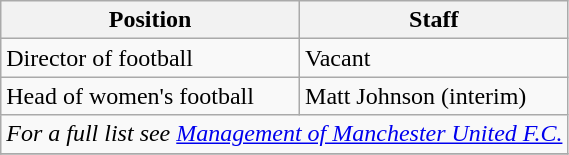<table class="wikitable">
<tr>
<th>Position</th>
<th>Staff</th>
</tr>
<tr>
<td>Director of football</td>
<td>Vacant</td>
</tr>
<tr>
<td>Head of women's football</td>
<td> Matt Johnson (interim)</td>
</tr>
<tr>
<td align=center colspan="2"><em>For a full list see <a href='#'>Management of Manchester United F.C.</a></em></td>
</tr>
<tr>
</tr>
</table>
